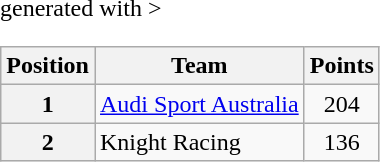<table class="wikitable" <hiddentext>generated with >
<tr>
<th>Position</th>
<th>Team</th>
<th>Points</th>
</tr>
<tr>
<th>1</th>
<td><a href='#'>Audi Sport Australia</a></td>
<td align="center">204</td>
</tr>
<tr>
<th>2</th>
<td>Knight Racing</td>
<td align="center">136</td>
</tr>
</table>
